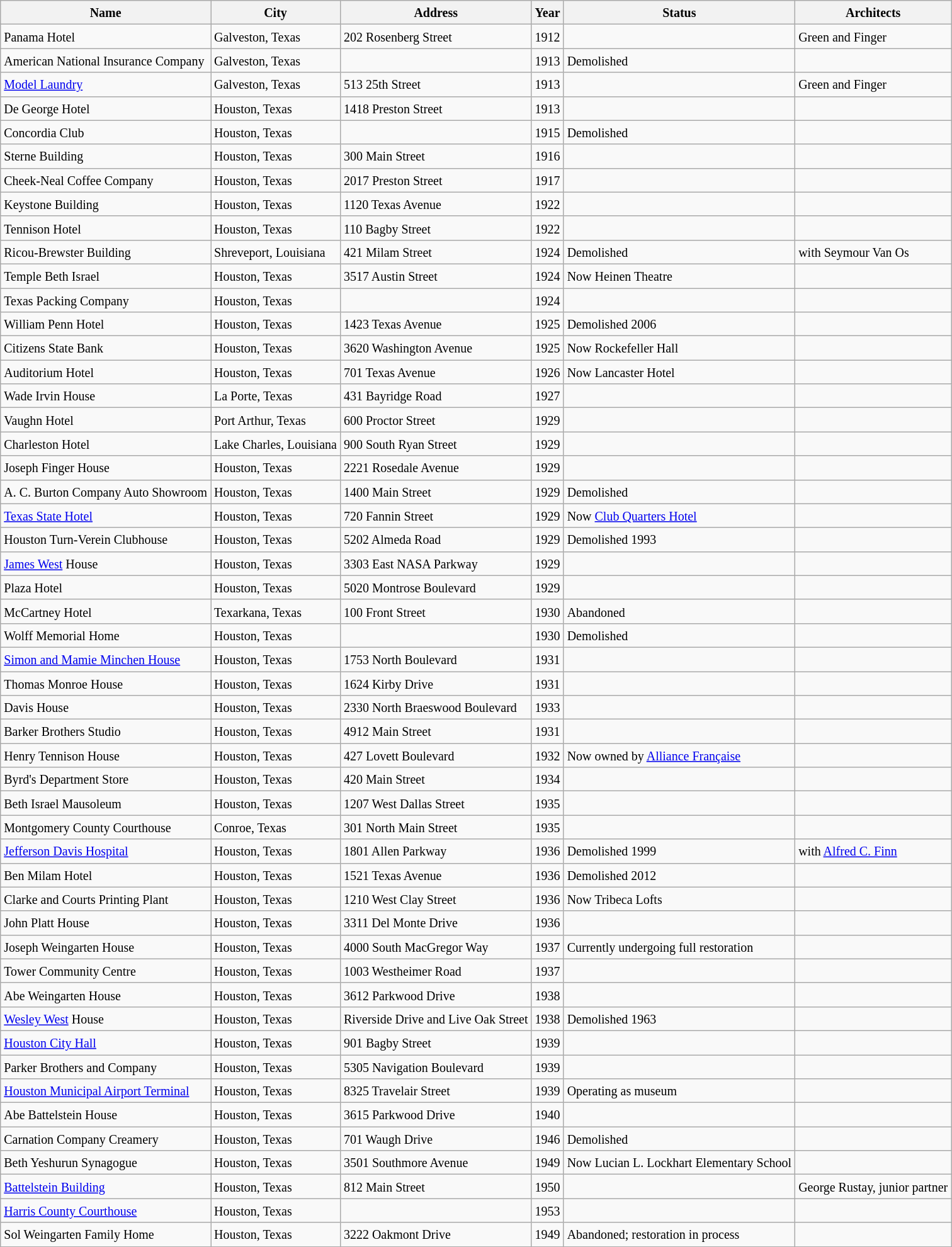<table class="wikitable">
<tr>
<th><small>Name</small></th>
<th><small>City</small></th>
<th><small>Address</small></th>
<th><small>Year</small></th>
<th><small>Status</small></th>
<th><small>Architects</small></th>
</tr>
<tr>
<td><small>Panama Hotel</small></td>
<td><small>Galveston, Texas</small></td>
<td><small>202 Rosenberg Street</small></td>
<td><small>1912</small></td>
<td></td>
<td><small>Green and Finger</small></td>
</tr>
<tr>
<td><small>American National Insurance Company</small></td>
<td><small>Galveston, Texas</small></td>
<td></td>
<td><small>1913</small></td>
<td><small>Demolished</small></td>
<td></td>
</tr>
<tr>
<td><small><a href='#'>Model Laundry</a></small></td>
<td><small>Galveston, Texas</small></td>
<td><small>513 25th Street</small></td>
<td><small>1913</small></td>
<td></td>
<td><small>Green and Finger</small></td>
</tr>
<tr>
<td><small>De George Hotel</small></td>
<td><small>Houston, Texas</small></td>
<td><small>1418 Preston Street</small></td>
<td><small>1913</small></td>
<td></td>
<td></td>
</tr>
<tr>
<td><small>Concordia Club</small></td>
<td><small>Houston, Texas</small></td>
<td></td>
<td><small>1915</small></td>
<td><small>Demolished</small></td>
<td></td>
</tr>
<tr>
<td><small>Sterne Building</small></td>
<td><small>Houston, Texas</small></td>
<td><small>300 Main Street</small></td>
<td><small>1916</small></td>
<td></td>
<td></td>
</tr>
<tr>
<td><small>Cheek-Neal Coffee Company</small></td>
<td><small>Houston, Texas</small></td>
<td><small>2017 Preston Street</small></td>
<td><small>1917</small></td>
<td></td>
<td></td>
</tr>
<tr>
<td><small>Keystone Building</small></td>
<td><small>Houston, Texas</small></td>
<td><small>1120 Texas Avenue</small></td>
<td><small>1922</small></td>
<td></td>
<td></td>
</tr>
<tr>
<td><small>Tennison Hotel</small></td>
<td><small>Houston, Texas</small></td>
<td><small>110 Bagby Street</small></td>
<td><small>1922</small></td>
<td></td>
<td></td>
</tr>
<tr>
<td><small>Ricou-Brewster Building</small></td>
<td><small>Shreveport, Louisiana</small></td>
<td><small>421 Milam Street</small></td>
<td><small>1924</small></td>
<td><small>Demolished</small></td>
<td><small>with Seymour Van Os</small></td>
</tr>
<tr>
<td><small>Temple Beth Israel</small></td>
<td><small>Houston, Texas</small></td>
<td><small>3517 Austin Street</small></td>
<td><small>1924</small></td>
<td><small>Now Heinen Theatre</small></td>
<td></td>
</tr>
<tr>
<td><small>Texas Packing Company</small></td>
<td><small>Houston, Texas</small></td>
<td></td>
<td><small>1924</small></td>
<td></td>
<td></td>
</tr>
<tr>
<td><small>William Penn Hotel</small></td>
<td><small>Houston, Texas</small></td>
<td><small>1423 Texas Avenue</small></td>
<td><small>1925</small></td>
<td><small>Demolished 2006</small></td>
<td></td>
</tr>
<tr>
<td><small>Citizens State Bank</small></td>
<td><small>Houston, Texas</small></td>
<td><small>3620 Washington Avenue</small></td>
<td><small>1925</small></td>
<td><small>Now Rockefeller  Hall</small></td>
<td></td>
</tr>
<tr>
<td><small>Auditorium Hotel</small></td>
<td><small>Houston, Texas</small></td>
<td><small>701 Texas Avenue</small></td>
<td><small>1926</small></td>
<td><small>Now Lancaster Hotel</small></td>
<td></td>
</tr>
<tr>
<td><small>Wade Irvin House</small></td>
<td><small>La Porte, Texas</small></td>
<td><small>431 Bayridge Road</small></td>
<td><small>1927</small></td>
<td></td>
<td></td>
</tr>
<tr>
<td><small>Vaughn Hotel</small></td>
<td><small>Port Arthur, Texas</small></td>
<td><small>600 Proctor Street</small></td>
<td><small>1929</small></td>
<td></td>
<td></td>
</tr>
<tr>
<td><small>Charleston Hotel</small></td>
<td><small>Lake Charles, Louisiana</small></td>
<td><small>900 South Ryan Street</small></td>
<td><small>1929</small></td>
<td></td>
<td></td>
</tr>
<tr>
<td><small>Joseph Finger House</small></td>
<td><small>Houston, Texas</small></td>
<td><small>2221 Rosedale Avenue</small></td>
<td><small>1929</small></td>
<td></td>
<td></td>
</tr>
<tr>
<td><small>A. C. Burton Company Auto Showroom</small></td>
<td><small>Houston, Texas</small></td>
<td><small>1400 Main Street</small></td>
<td><small>1929</small></td>
<td><small>Demolished</small></td>
<td></td>
</tr>
<tr>
<td><small><a href='#'>Texas State Hotel</a></small></td>
<td><small>Houston, Texas</small></td>
<td><small>720 Fannin Street</small></td>
<td><small>1929</small></td>
<td><small>Now <a href='#'>Club Quarters Hotel</a></small></td>
<td></td>
</tr>
<tr>
<td><small>Houston Turn-Verein Clubhouse</small></td>
<td><small>Houston, Texas</small></td>
<td><small>5202 Almeda Road</small></td>
<td><small>1929</small></td>
<td><small>Demolished 1993</small></td>
<td></td>
</tr>
<tr>
<td><small><a href='#'>James West</a> House</small></td>
<td><small>Houston, Texas</small></td>
<td><small>3303 East NASA Parkway</small></td>
<td><small>1929</small></td>
<td></td>
<td></td>
</tr>
<tr>
<td><small>Plaza Hotel</small></td>
<td><small>Houston, Texas</small></td>
<td><small>5020 Montrose Boulevard</small></td>
<td><small>1929</small></td>
<td></td>
<td></td>
</tr>
<tr>
<td><small>McCartney Hotel</small></td>
<td><small>Texarkana, Texas</small></td>
<td><small>100 Front Street</small></td>
<td><small>1930</small></td>
<td><small>Abandoned</small></td>
<td></td>
</tr>
<tr>
<td><small>Wolff Memorial Home</small></td>
<td><small>Houston, Texas</small></td>
<td></td>
<td><small>1930</small></td>
<td><small>Demolished</small></td>
<td></td>
</tr>
<tr>
<td><small><a href='#'>Simon and Mamie Minchen House</a></small></td>
<td><small>Houston, Texas</small></td>
<td><small>1753 North Boulevard</small></td>
<td><small>1931</small></td>
<td></td>
<td></td>
</tr>
<tr>
<td><small>Thomas Monroe House</small></td>
<td><small>Houston, Texas</small></td>
<td><small>1624 Kirby Drive</small></td>
<td><small>1931</small></td>
<td></td>
<td></td>
</tr>
<tr>
<td><small>Davis House</small></td>
<td><small>Houston, Texas</small></td>
<td><small>2330 North Braeswood Boulevard</small></td>
<td><small>1933</small></td>
<td></td>
<td></td>
</tr>
<tr>
<td><small>Barker Brothers Studio</small></td>
<td><small>Houston, Texas</small></td>
<td><small>4912 Main Street</small></td>
<td><small>1931</small></td>
<td></td>
<td></td>
</tr>
<tr>
<td><small>Henry Tennison House</small></td>
<td><small>Houston, Texas</small></td>
<td><small>427 Lovett Boulevard</small></td>
<td><small>1932</small></td>
<td><small>Now owned by <a href='#'>Alliance Française</a></small></td>
<td></td>
</tr>
<tr>
<td><small>Byrd's Department Store</small></td>
<td><small>Houston, Texas</small></td>
<td><small>420 Main Street</small></td>
<td><small>1934</small></td>
<td></td>
<td></td>
</tr>
<tr>
<td><small>Beth Israel Mausoleum</small></td>
<td><small>Houston, Texas</small></td>
<td><small>1207 West Dallas Street</small></td>
<td><small>1935</small></td>
<td></td>
<td></td>
</tr>
<tr>
<td><small>Montgomery County Courthouse</small></td>
<td><small>Conroe, Texas</small></td>
<td><small>301 North Main Street</small></td>
<td><small>1935</small></td>
<td></td>
<td></td>
</tr>
<tr>
<td><a href='#'><small>Jefferson Davis Hospital</small></a></td>
<td><small>Houston, Texas</small></td>
<td><small>1801 Allen Parkway</small></td>
<td><small>1936</small></td>
<td><small>Demolished 1999</small></td>
<td><small>with <a href='#'>Alfred C. Finn</a></small></td>
</tr>
<tr>
<td><small>Ben Milam Hotel</small></td>
<td><small>Houston, Texas</small></td>
<td><small>1521 Texas Avenue</small></td>
<td><small>1936</small></td>
<td><small>Demolished 2012</small></td>
<td></td>
</tr>
<tr>
<td><small>Clarke and Courts Printing Plant</small></td>
<td><small>Houston, Texas</small></td>
<td><small>1210 West Clay Street</small></td>
<td><small>1936</small></td>
<td><small>Now Tribeca Lofts</small></td>
<td></td>
</tr>
<tr>
<td><small>John Platt House</small></td>
<td><small>Houston, Texas</small></td>
<td><small>3311 Del Monte Drive</small></td>
<td><small>1936</small></td>
<td></td>
<td></td>
</tr>
<tr>
<td><small>Joseph Weingarten House</small></td>
<td><small>Houston, Texas</small></td>
<td><small>4000 South MacGregor Way</small></td>
<td><small>1937</small></td>
<td><small>Currently undergoing full restoration</small></td>
<td></td>
</tr>
<tr>
<td><small>Tower Community Centre</small></td>
<td><small>Houston, Texas</small></td>
<td><small>1003 Westheimer Road</small></td>
<td><small>1937</small></td>
<td></td>
<td></td>
</tr>
<tr>
<td><small>Abe Weingarten House</small></td>
<td><small>Houston, Texas</small></td>
<td><small>3612 Parkwood Drive</small></td>
<td><small>1938</small></td>
<td></td>
<td></td>
</tr>
<tr>
<td><small><a href='#'>Wesley West</a> House</small></td>
<td><small>Houston, Texas</small></td>
<td><small>Riverside Drive and Live Oak Street</small></td>
<td><small>1938</small></td>
<td><small>Demolished 1963</small></td>
<td></td>
</tr>
<tr>
<td><small><a href='#'>Houston City Hall</a></small></td>
<td><small>Houston, Texas</small></td>
<td><small>901 Bagby Street</small></td>
<td><small>1939</small></td>
<td></td>
<td></td>
</tr>
<tr>
<td><small>Parker Brothers and Company</small></td>
<td><small>Houston, Texas</small></td>
<td><small>5305 Navigation Boulevard</small></td>
<td><small>1939</small></td>
<td></td>
<td></td>
</tr>
<tr>
<td><small><a href='#'>Houston Municipal Airport Terminal</a></small></td>
<td><small>Houston, Texas</small></td>
<td><small>8325 Travelair Street</small></td>
<td><small>1939</small></td>
<td><small>Operating as museum</small></td>
<td></td>
</tr>
<tr>
<td><small>Abe Battelstein House</small></td>
<td><small>Houston, Texas</small></td>
<td><small>3615 Parkwood Drive</small></td>
<td><small>1940</small></td>
<td></td>
<td></td>
</tr>
<tr>
<td><small>Carnation Company Creamery</small></td>
<td><small>Houston, Texas</small></td>
<td><small>701 Waugh Drive</small></td>
<td><small>1946</small></td>
<td><small>Demolished</small></td>
<td></td>
</tr>
<tr>
<td><small>Beth Yeshurun Synagogue</small></td>
<td><small>Houston, Texas</small></td>
<td><small>3501 Southmore Avenue</small></td>
<td><small>1949</small></td>
<td><small>Now Lucian L. Lockhart Elementary School</small></td>
<td></td>
</tr>
<tr>
<td><small><a href='#'>Battelstein Building</a></small></td>
<td><small>Houston, Texas</small></td>
<td><small>812 Main Street</small></td>
<td><small>1950</small></td>
<td></td>
<td><small>George Rustay, junior partner</small></td>
</tr>
<tr>
<td><small><a href='#'>Harris County Courthouse</a></small></td>
<td><small>Houston, Texas</small></td>
<td></td>
<td><small>1953</small></td>
<td></td>
</tr>
<tr>
<td><small>Sol Weingarten Family Home</small></td>
<td><small>Houston, Texas</small></td>
<td><small>3222 Oakmont Drive</small></td>
<td><small>1949</small></td>
<td><small>Abandoned; restoration in process</small></td>
<td></td>
</tr>
<tr>
</tr>
</table>
